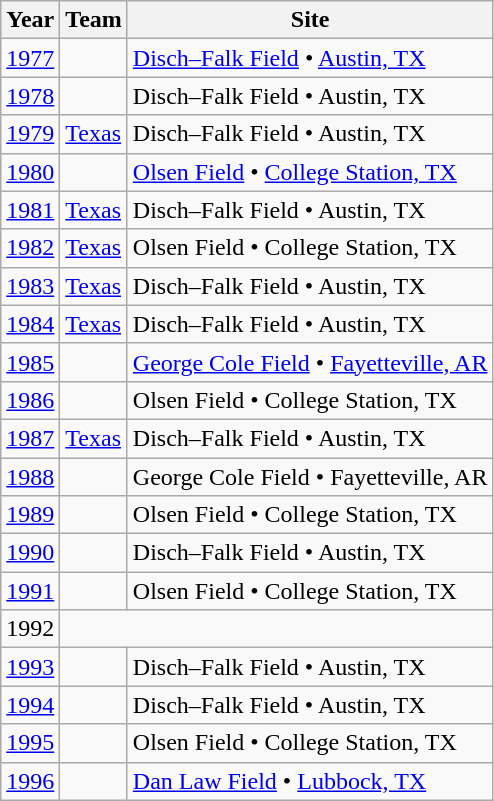<table class="wikitable sortable">
<tr>
<th>Year</th>
<th>Team</th>
<th>Site</th>
</tr>
<tr>
<td><a href='#'>1977</a></td>
<td></td>
<td><a href='#'>Disch–Falk Field</a> • <a href='#'>Austin, TX</a></td>
</tr>
<tr>
<td><a href='#'>1978</a></td>
<td></td>
<td>Disch–Falk Field • Austin, TX</td>
</tr>
<tr>
<td><a href='#'>1979</a></td>
<td><a href='#'>Texas</a></td>
<td>Disch–Falk Field • Austin, TX</td>
</tr>
<tr>
<td><a href='#'>1980</a></td>
<td></td>
<td><a href='#'>Olsen Field</a> • <a href='#'>College Station, TX</a></td>
</tr>
<tr>
<td><a href='#'>1981</a></td>
<td><a href='#'>Texas</a></td>
<td>Disch–Falk Field • Austin, TX</td>
</tr>
<tr>
<td><a href='#'>1982</a></td>
<td><a href='#'>Texas</a></td>
<td>Olsen Field • College Station, TX</td>
</tr>
<tr>
<td><a href='#'>1983</a></td>
<td><a href='#'>Texas</a></td>
<td>Disch–Falk Field • Austin, TX</td>
</tr>
<tr>
<td><a href='#'>1984</a></td>
<td><a href='#'>Texas</a></td>
<td>Disch–Falk Field • Austin, TX</td>
</tr>
<tr>
<td><a href='#'>1985</a></td>
<td></td>
<td><a href='#'>George Cole Field</a> • <a href='#'>Fayetteville, AR</a></td>
</tr>
<tr>
<td><a href='#'>1986</a></td>
<td></td>
<td>Olsen Field • College Station, TX</td>
</tr>
<tr>
<td><a href='#'>1987</a></td>
<td><a href='#'>Texas</a></td>
<td>Disch–Falk Field • Austin, TX</td>
</tr>
<tr>
<td><a href='#'>1988</a></td>
<td></td>
<td>George Cole Field • Fayetteville, AR</td>
</tr>
<tr>
<td><a href='#'>1989</a></td>
<td></td>
<td>Olsen Field • College Station, TX</td>
</tr>
<tr>
<td><a href='#'>1990</a></td>
<td></td>
<td>Disch–Falk Field • Austin, TX</td>
</tr>
<tr>
<td><a href='#'>1991</a></td>
<td></td>
<td>Olsen Field • College Station, TX</td>
</tr>
<tr>
<td>1992</td>
<td colspan = "2"></td>
</tr>
<tr>
<td><a href='#'>1993</a></td>
<td></td>
<td>Disch–Falk Field • Austin, TX</td>
</tr>
<tr>
<td><a href='#'>1994</a></td>
<td></td>
<td>Disch–Falk Field • Austin, TX</td>
</tr>
<tr>
<td><a href='#'>1995</a></td>
<td></td>
<td>Olsen Field • College Station, TX</td>
</tr>
<tr>
<td><a href='#'>1996</a></td>
<td></td>
<td><a href='#'>Dan Law Field</a> • <a href='#'>Lubbock, TX</a></td>
</tr>
</table>
